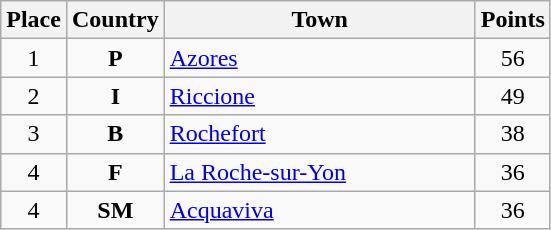<table class="wikitable" style="text-align;">
<tr>
<th width="25">Place</th>
<th width="25">Country</th>
<th width="200">Town</th>
<th width="25">Points</th>
</tr>
<tr>
<td align="center">1</td>
<td align="center"><strong>P</strong></td>
<td align="left"><a href='#'>Azores</a></td>
<td align="center">56</td>
</tr>
<tr>
<td align="center">2</td>
<td align="center"><strong>I</strong></td>
<td align="left"><a href='#'>Riccione</a></td>
<td align="center">49</td>
</tr>
<tr>
<td align="center">3</td>
<td align="center"><strong>B</strong></td>
<td align="left"><a href='#'>Rochefort</a></td>
<td align="center">38</td>
</tr>
<tr>
<td align="center">4</td>
<td align="center"><strong>F</strong></td>
<td align="left"><a href='#'>La Roche-sur-Yon</a></td>
<td align="center">36</td>
</tr>
<tr>
<td align="center">4</td>
<td align="center"><strong>SM</strong></td>
<td align="left"><a href='#'>Acquaviva</a></td>
<td align="center">36</td>
</tr>
</table>
